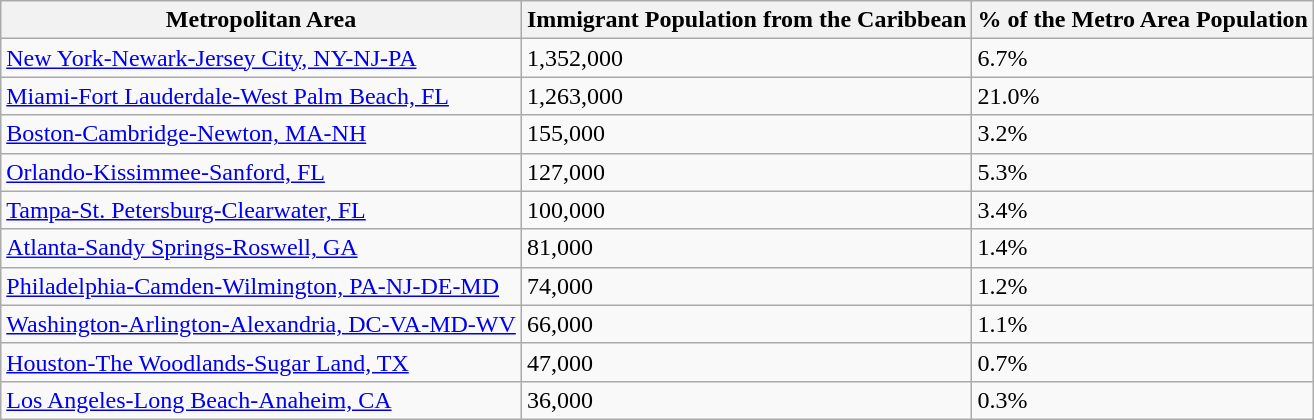<table class="wikitable">
<tr>
<th>Metropolitan Area</th>
<th>Immigrant Population from the Caribbean</th>
<th>% of the Metro Area Population</th>
</tr>
<tr>
<td><a href='#'>New York-Newark-Jersey City, NY-NJ-PA</a></td>
<td>1,352,000</td>
<td>6.7%</td>
</tr>
<tr>
<td><a href='#'>Miami-Fort Lauderdale-West Palm Beach, FL</a></td>
<td>1,263,000</td>
<td>21.0%</td>
</tr>
<tr>
<td><a href='#'>Boston-Cambridge-Newton, MA-NH</a></td>
<td>155,000</td>
<td>3.2%</td>
</tr>
<tr>
<td><a href='#'>Orlando-Kissimmee-Sanford, FL</a></td>
<td>127,000</td>
<td>5.3%</td>
</tr>
<tr>
<td><a href='#'>Tampa-St. Petersburg-Clearwater, FL</a></td>
<td>100,000</td>
<td>3.4%</td>
</tr>
<tr>
<td><a href='#'>Atlanta-Sandy Springs-Roswell, GA</a></td>
<td>81,000</td>
<td>1.4%</td>
</tr>
<tr>
<td><a href='#'>Philadelphia-Camden-Wilmington, PA-NJ-DE-MD</a></td>
<td>74,000</td>
<td>1.2%</td>
</tr>
<tr>
<td><a href='#'>Washington-Arlington-Alexandria, DC-VA-MD-WV</a></td>
<td>66,000</td>
<td>1.1%</td>
</tr>
<tr>
<td><a href='#'>Houston-The Woodlands-Sugar Land, TX</a></td>
<td>47,000</td>
<td>0.7%</td>
</tr>
<tr>
<td><a href='#'>Los Angeles-Long Beach-Anaheim, CA</a></td>
<td>36,000</td>
<td>0.3%</td>
</tr>
</table>
